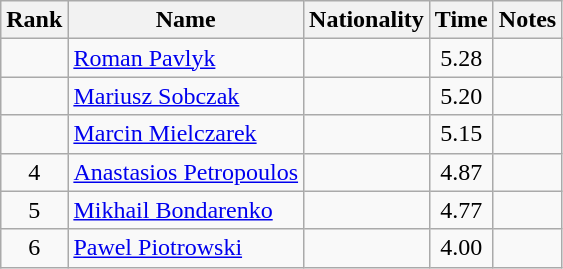<table class="wikitable sortable" style="text-align:center">
<tr>
<th>Rank</th>
<th>Name</th>
<th>Nationality</th>
<th>Time</th>
<th>Notes</th>
</tr>
<tr>
<td></td>
<td align=left><a href='#'>Roman Pavlyk</a></td>
<td align=left></td>
<td>5.28</td>
<td></td>
</tr>
<tr>
<td></td>
<td align=left><a href='#'>Mariusz Sobczak</a></td>
<td align=left></td>
<td>5.20</td>
<td></td>
</tr>
<tr>
<td></td>
<td align=left><a href='#'>Marcin Mielczarek</a></td>
<td align=left></td>
<td>5.15</td>
<td></td>
</tr>
<tr>
<td>4</td>
<td align=left><a href='#'>Anastasios Petropoulos</a></td>
<td align=left></td>
<td>4.87</td>
<td></td>
</tr>
<tr>
<td>5</td>
<td align=left><a href='#'>Mikhail Bondarenko</a></td>
<td align=left></td>
<td>4.77</td>
<td></td>
</tr>
<tr>
<td>6</td>
<td align=left><a href='#'>Pawel Piotrowski</a></td>
<td align=left></td>
<td>4.00</td>
<td></td>
</tr>
</table>
